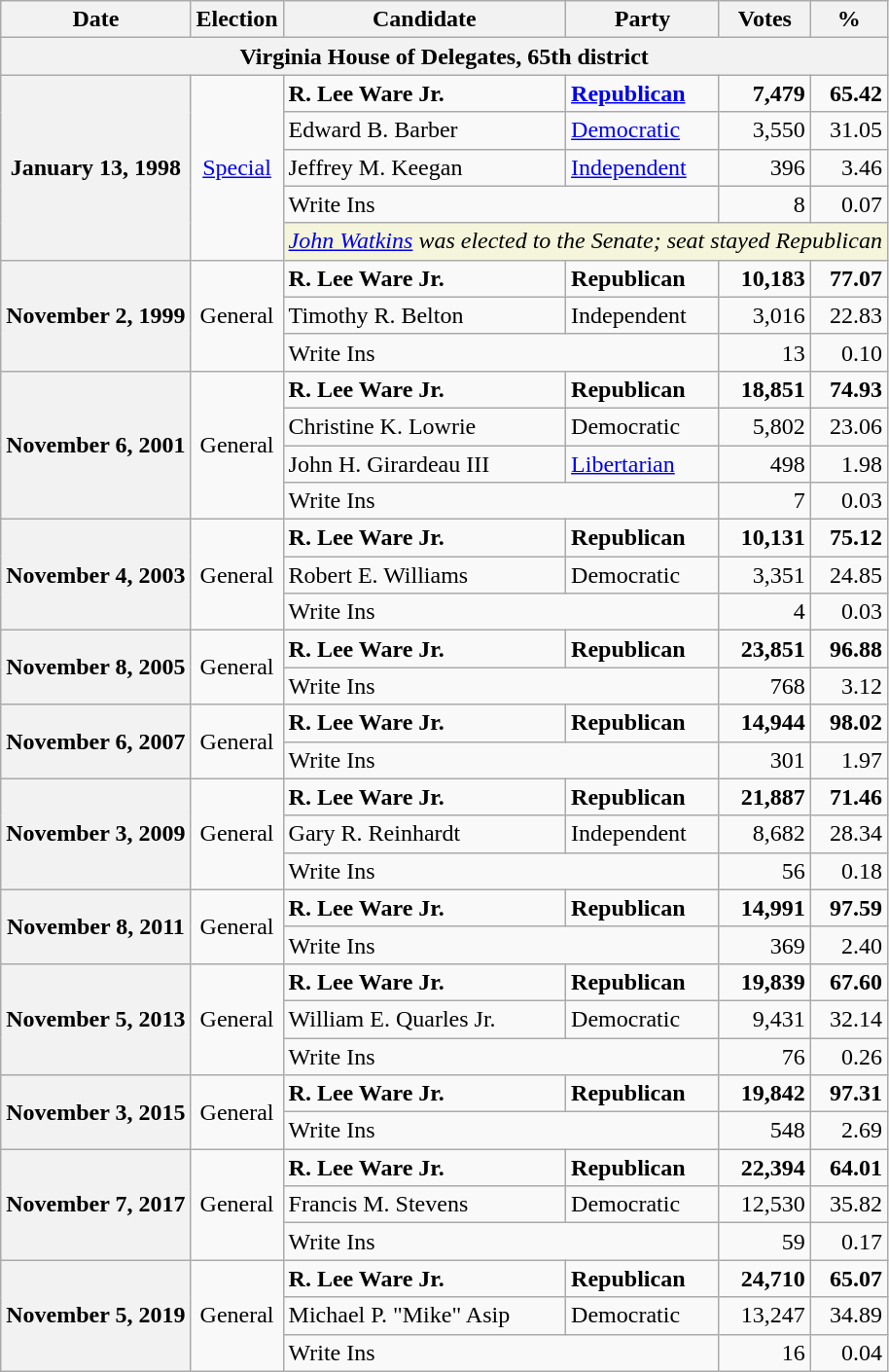<table class="wikitable">
<tr>
<th>Date</th>
<th>Election</th>
<th>Candidate</th>
<th>Party</th>
<th>Votes</th>
<th>%</th>
</tr>
<tr>
<th colspan="6">Virginia House of Delegates, 65th district</th>
</tr>
<tr>
<th rowspan="5">January 13, 1998</th>
<td rowspan="5" align="center"><a href='#'>Special</a></td>
<td><strong>R. Lee Ware Jr.</strong></td>
<td><strong><a href='#'>Republican</a></strong></td>
<td align="right"><strong>7,479</strong></td>
<td align="right"><strong>65.42</strong></td>
</tr>
<tr>
<td>Edward B. Barber</td>
<td><a href='#'>Democratic</a></td>
<td align="right">3,550</td>
<td align="right">31.05</td>
</tr>
<tr>
<td>Jeffrey M. Keegan</td>
<td><a href='#'>Independent</a></td>
<td align="right">396</td>
<td align="right">3.46</td>
</tr>
<tr>
<td colspan="2">Write Ins</td>
<td align="right">8</td>
<td align="right">0.07</td>
</tr>
<tr>
<td colspan="4" style="background:Beige"><em><a href='#'>John Watkins</a> was elected to the Senate; seat stayed Republican</em></td>
</tr>
<tr>
<th rowspan="3">November 2, 1999</th>
<td rowspan="3" align="center">General</td>
<td><strong>R. Lee Ware Jr.</strong></td>
<td><strong>Republican</strong></td>
<td align="right"><strong>10,183</strong></td>
<td align="right"><strong>77.07</strong></td>
</tr>
<tr>
<td>Timothy R. Belton</td>
<td>Independent</td>
<td align="right">3,016</td>
<td align="right">22.83</td>
</tr>
<tr>
<td colspan="2">Write Ins</td>
<td align="right">13</td>
<td align="right">0.10</td>
</tr>
<tr>
<th rowspan="4">November 6, 2001</th>
<td rowspan="4" align="center">General</td>
<td><strong>R. Lee Ware Jr.</strong></td>
<td><strong>Republican</strong></td>
<td align="right"><strong>18,851</strong></td>
<td align="right"><strong>74.93</strong></td>
</tr>
<tr>
<td>Christine K. Lowrie</td>
<td>Democratic</td>
<td align="right">5,802</td>
<td align="right">23.06</td>
</tr>
<tr>
<td>John H. Girardeau III</td>
<td><a href='#'>Libertarian</a></td>
<td align="right">498</td>
<td align="right">1.98</td>
</tr>
<tr>
<td colspan="2">Write Ins</td>
<td align="right">7</td>
<td align="right">0.03</td>
</tr>
<tr>
<th rowspan="3">November 4, 2003</th>
<td rowspan="3" align="center">General</td>
<td><strong>R. Lee Ware Jr.</strong></td>
<td><strong>Republican</strong></td>
<td align="right"><strong>10,131</strong></td>
<td align="right"><strong>75.12</strong></td>
</tr>
<tr>
<td>Robert E. Williams</td>
<td>Democratic</td>
<td align="right">3,351</td>
<td align="right">24.85</td>
</tr>
<tr>
<td colspan="2">Write Ins</td>
<td align="right">4</td>
<td align="right">0.03</td>
</tr>
<tr>
<th rowspan="2">November 8, 2005</th>
<td rowspan="2" align="center">General</td>
<td><strong>R. Lee Ware Jr.</strong></td>
<td><strong>Republican</strong></td>
<td align="right"><strong>23,851</strong></td>
<td align="right"><strong>96.88</strong></td>
</tr>
<tr>
<td colspan="2">Write Ins</td>
<td align="right">768</td>
<td align="right">3.12</td>
</tr>
<tr>
<th rowspan="2">November 6, 2007</th>
<td rowspan="2" align="center">General</td>
<td><strong>R. Lee Ware Jr.</strong></td>
<td><strong>Republican</strong></td>
<td align="right"><strong>14,944</strong></td>
<td align="right"><strong>98.02</strong></td>
</tr>
<tr>
<td colspan="2">Write Ins</td>
<td align="right">301</td>
<td align="right">1.97</td>
</tr>
<tr>
<th rowspan="3">November 3, 2009</th>
<td rowspan="3" align="center">General</td>
<td><strong>R. Lee Ware Jr.</strong></td>
<td><strong>Republican</strong></td>
<td align="right"><strong>21,887</strong></td>
<td align="right"><strong>71.46</strong></td>
</tr>
<tr>
<td>Gary R. Reinhardt</td>
<td>Independent</td>
<td align="right">8,682</td>
<td align="right">28.34</td>
</tr>
<tr>
<td colspan="2">Write Ins</td>
<td align="right">56</td>
<td align="right">0.18</td>
</tr>
<tr>
<th rowspan="2">November 8, 2011</th>
<td rowspan="2" align="center">General</td>
<td><strong>R. Lee Ware Jr.</strong></td>
<td><strong>Republican</strong></td>
<td align="right"><strong>14,991</strong></td>
<td align="right"><strong>97.59</strong></td>
</tr>
<tr>
<td colspan="2">Write Ins</td>
<td align="right">369</td>
<td align="right">2.40</td>
</tr>
<tr>
<th rowspan="3">November 5, 2013</th>
<td rowspan="3" align="center">General</td>
<td><strong>R. Lee Ware Jr.</strong></td>
<td><strong>Republican</strong></td>
<td align="right"><strong>19,839</strong></td>
<td align="right"><strong>67.60</strong></td>
</tr>
<tr>
<td>William E. Quarles Jr.</td>
<td>Democratic</td>
<td align="right">9,431</td>
<td align="right">32.14</td>
</tr>
<tr>
<td colspan="2">Write Ins</td>
<td align="right">76</td>
<td align="right">0.26</td>
</tr>
<tr>
<th rowspan="2">November 3, 2015</th>
<td rowspan="2" align="center">General</td>
<td><strong>R. Lee Ware Jr.</strong></td>
<td><strong>Republican</strong></td>
<td align="right"><strong>19,842</strong></td>
<td align="right"><strong>97.31</strong></td>
</tr>
<tr>
<td colspan="2">Write Ins</td>
<td align="right">548</td>
<td align="right">2.69</td>
</tr>
<tr>
<th rowspan="3">November 7, 2017</th>
<td rowspan="3" align="center">General</td>
<td><strong>R. Lee Ware Jr.</strong></td>
<td><strong>Republican</strong></td>
<td align="right"><strong>22,394</strong></td>
<td align="right"><strong>64.01</strong></td>
</tr>
<tr>
<td>Francis M. Stevens</td>
<td>Democratic</td>
<td align="right">12,530</td>
<td align="right">35.82</td>
</tr>
<tr>
<td colspan="2">Write Ins</td>
<td align="right">59</td>
<td align="right">0.17</td>
</tr>
<tr>
<th rowspan="3">November 5, 2019</th>
<td rowspan="3" align="center">General</td>
<td><strong>R. Lee Ware Jr.</strong></td>
<td><strong>Republican</strong></td>
<td align="right"><strong>24,710</strong></td>
<td align="right"><strong>65.07</strong></td>
</tr>
<tr>
<td>Michael P. "Mike" Asip</td>
<td>Democratic</td>
<td align="right">13,247</td>
<td align="right">34.89</td>
</tr>
<tr>
<td colspan="2">Write Ins</td>
<td align="right">16</td>
<td align="right">0.04</td>
</tr>
</table>
